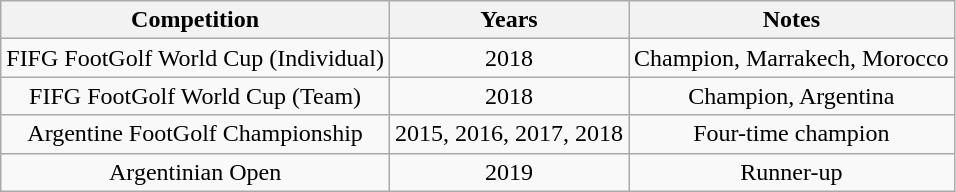<table class="wikitable" style="text-align: center;">
<tr>
<th>Competition</th>
<th>Years</th>
<th>Notes</th>
</tr>
<tr>
<td>FIFG FootGolf World Cup (Individual)</td>
<td>2018</td>
<td>Champion, Marrakech, Morocco</td>
</tr>
<tr>
<td>FIFG FootGolf World Cup (Team)</td>
<td>2018</td>
<td>Champion, Argentina</td>
</tr>
<tr>
<td>Argentine FootGolf Championship</td>
<td>2015, 2016, 2017, 2018</td>
<td>Four-time champion</td>
</tr>
<tr>
<td>Argentinian Open</td>
<td>2019</td>
<td>Runner-up</td>
</tr>
</table>
